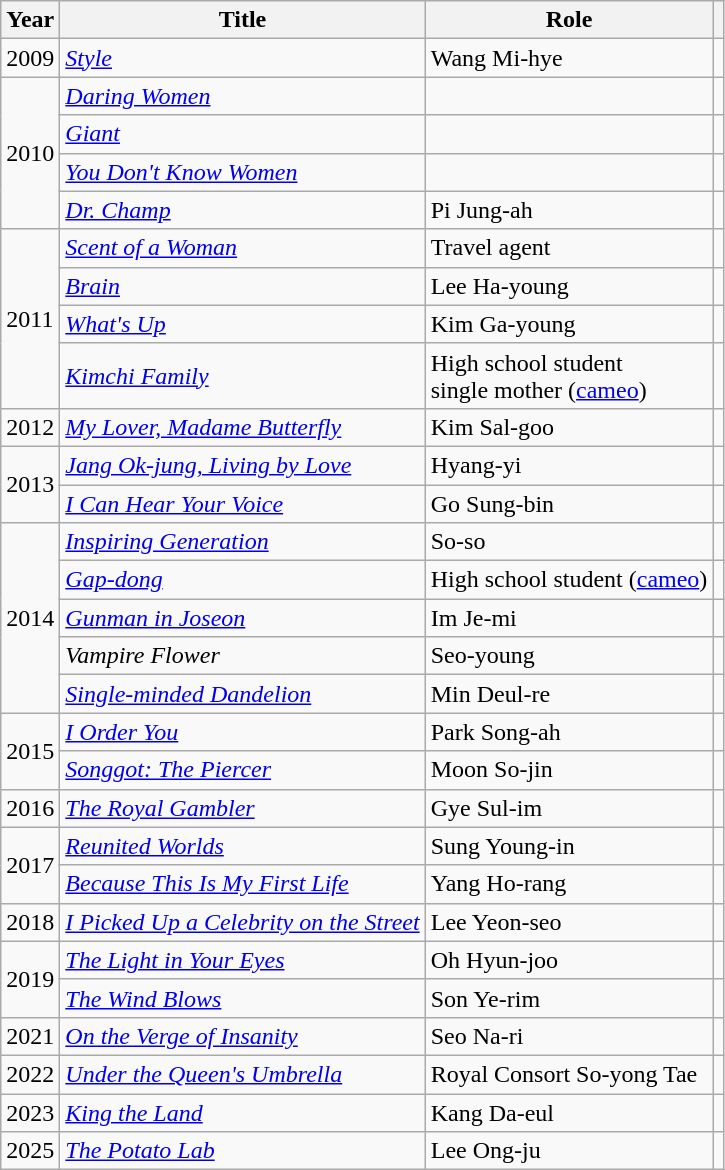<table class="wikitable">
<tr>
<th>Year</th>
<th>Title</th>
<th>Role</th>
<th scope="col" class="unsortable"></th>
</tr>
<tr>
<td>2009</td>
<td><em><a href='#'>Style</a></em></td>
<td>Wang Mi-hye</td>
<td></td>
</tr>
<tr>
<td rowspan=4>2010</td>
<td><em><a href='#'>Daring Women</a></em></td>
<td></td>
<td></td>
</tr>
<tr>
<td><em><a href='#'>Giant</a></em></td>
<td></td>
<td></td>
</tr>
<tr>
<td><em><a href='#'>You Don't Know Women</a></em></td>
<td></td>
<td></td>
</tr>
<tr>
<td><em><a href='#'>Dr. Champ</a></em></td>
<td>Pi Jung-ah</td>
<td></td>
</tr>
<tr>
<td rowspan=4>2011</td>
<td><em><a href='#'>Scent of a Woman</a></em></td>
<td>Travel agent</td>
<td></td>
</tr>
<tr>
<td><em><a href='#'>Brain</a></em></td>
<td>Lee Ha-young</td>
<td></td>
</tr>
<tr>
<td><em><a href='#'>What's Up</a></em></td>
<td>Kim Ga-young</td>
<td></td>
</tr>
<tr>
<td><em><a href='#'>Kimchi Family</a></em></td>
<td>High school student <br> single mother (<a href='#'>cameo</a>)</td>
<td></td>
</tr>
<tr>
<td>2012</td>
<td><em><a href='#'>My Lover, Madame Butterfly</a></em></td>
<td>Kim Sal-goo</td>
<td></td>
</tr>
<tr>
<td rowspan=2>2013</td>
<td><em><a href='#'>Jang Ok-jung, Living by Love</a></em></td>
<td>Hyang-yi</td>
<td></td>
</tr>
<tr>
<td><em><a href='#'>I Can Hear Your Voice</a></em></td>
<td>Go Sung-bin</td>
<td></td>
</tr>
<tr>
<td rowspan=5>2014</td>
<td><em><a href='#'>Inspiring Generation</a></em></td>
<td>So-so</td>
<td></td>
</tr>
<tr>
<td><em><a href='#'>Gap-dong</a></em></td>
<td>High school student (<a href='#'>cameo</a>)</td>
<td></td>
</tr>
<tr>
<td><em><a href='#'>Gunman in Joseon</a></em></td>
<td>Im Je-mi</td>
<td></td>
</tr>
<tr>
<td><em>Vampire Flower</em></td>
<td>Seo-young</td>
<td></td>
</tr>
<tr>
<td><em><a href='#'>Single-minded Dandelion</a></em></td>
<td>Min Deul-re</td>
<td></td>
</tr>
<tr>
<td rowspan="2">2015</td>
<td><em><a href='#'>I Order You</a></em></td>
<td>Park Song-ah</td>
<td></td>
</tr>
<tr>
<td><em><a href='#'>Songgot: The Piercer</a></em></td>
<td>Moon So-jin</td>
<td></td>
</tr>
<tr>
<td>2016</td>
<td><em><a href='#'>The Royal Gambler</a></em></td>
<td>Gye Sul-im</td>
<td></td>
</tr>
<tr>
<td rowspan=2>2017</td>
<td><em><a href='#'>Reunited Worlds</a></em></td>
<td>Sung Young-in</td>
<td></td>
</tr>
<tr>
<td><em><a href='#'>Because This Is My First Life</a></em></td>
<td>Yang Ho-rang</td>
<td></td>
</tr>
<tr>
<td>2018</td>
<td><em><a href='#'>I Picked Up a Celebrity on the Street</a></em></td>
<td>Lee Yeon-seo</td>
<td></td>
</tr>
<tr>
<td rowspan=2>2019</td>
<td><em><a href='#'>The Light in Your Eyes</a></em></td>
<td>Oh Hyun-joo</td>
<td></td>
</tr>
<tr>
<td><em><a href='#'>The Wind Blows</a></em></td>
<td>Son Ye-rim</td>
<td></td>
</tr>
<tr>
<td>2021</td>
<td><em><a href='#'>On the Verge of Insanity</a></em></td>
<td>Seo Na-ri</td>
<td></td>
</tr>
<tr>
<td>2022</td>
<td><em><a href='#'>Under the Queen's Umbrella</a></em></td>
<td>Royal Consort So-yong Tae</td>
<td></td>
</tr>
<tr>
<td>2023</td>
<td><em><a href='#'>King the Land</a></em></td>
<td>Kang Da-eul</td>
<td></td>
</tr>
<tr>
<td>2025</td>
<td><em><a href='#'>The Potato Lab</a></em></td>
<td>Lee Ong-ju</td>
<td></td>
</tr>
</table>
